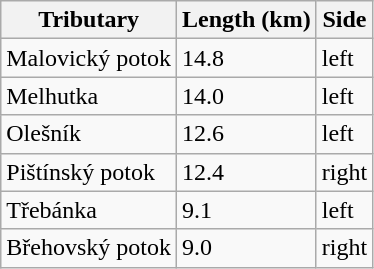<table class="wikitable">
<tr>
<th>Tributary</th>
<th>Length (km)</th>
<th>Side</th>
</tr>
<tr>
<td>Malovický potok</td>
<td>14.8</td>
<td>left</td>
</tr>
<tr>
<td>Melhutka</td>
<td>14.0</td>
<td>left</td>
</tr>
<tr>
<td>Olešník</td>
<td>12.6</td>
<td>left</td>
</tr>
<tr>
<td>Pištínský potok</td>
<td>12.4</td>
<td>right</td>
</tr>
<tr>
<td>Třebánka</td>
<td>9.1</td>
<td>left</td>
</tr>
<tr>
<td>Břehovský potok</td>
<td>9.0</td>
<td>right</td>
</tr>
</table>
